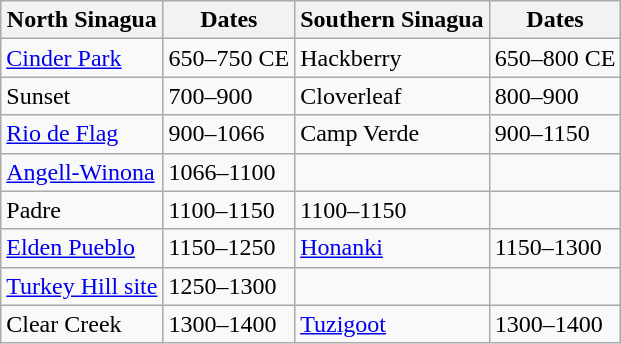<table class="wikitable">
<tr>
<th>North Sinagua</th>
<th>Dates</th>
<th>Southern Sinagua</th>
<th>Dates</th>
</tr>
<tr>
<td><a href='#'>Cinder Park</a></td>
<td>650–750 CE</td>
<td>Hackberry</td>
<td>650–800 CE</td>
</tr>
<tr>
<td>Sunset</td>
<td>700–900</td>
<td>Cloverleaf</td>
<td>800–900</td>
</tr>
<tr>
<td><a href='#'>Rio de Flag</a></td>
<td>900–1066</td>
<td>Camp Verde</td>
<td>900–1150</td>
</tr>
<tr>
<td><a href='#'>Angell-Winona</a></td>
<td>1066–1100</td>
<td></td>
<td></td>
</tr>
<tr>
<td>Padre</td>
<td>1100–1150</td>
<td>1100–1150</td>
<td></td>
</tr>
<tr>
<td><a href='#'>Elden Pueblo</a></td>
<td>1150–1250</td>
<td><a href='#'>Honanki</a></td>
<td>1150–1300</td>
</tr>
<tr>
<td><a href='#'>Turkey Hill site</a></td>
<td>1250–1300</td>
<td></td>
<td></td>
</tr>
<tr>
<td>Clear Creek</td>
<td>1300–1400</td>
<td><a href='#'>Tuzigoot</a></td>
<td>1300–1400</td>
</tr>
</table>
